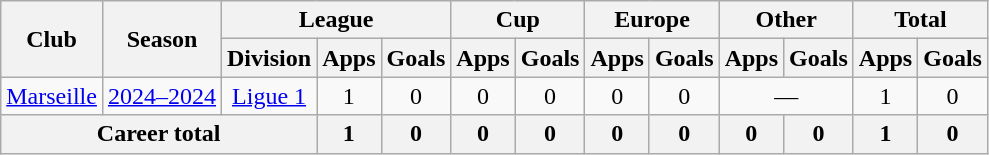<table class="wikitable" style="text-align:center">
<tr>
<th rowspan="2">Club</th>
<th rowspan="2">Season</th>
<th colspan="3">League</th>
<th colspan="2">Cup</th>
<th colspan="2">Europe</th>
<th colspan="2">Other</th>
<th colspan="2">Total</th>
</tr>
<tr>
<th>Division</th>
<th>Apps</th>
<th>Goals</th>
<th>Apps</th>
<th>Goals</th>
<th>Apps</th>
<th>Goals</th>
<th>Apps</th>
<th>Goals</th>
<th>Apps</th>
<th>Goals</th>
</tr>
<tr>
<td rowspan="1"><a href='#'>Marseille</a></td>
<td><a href='#'>2024–2024</a></td>
<td><a href='#'>Ligue 1</a></td>
<td>1</td>
<td>0</td>
<td>0</td>
<td>0</td>
<td>0</td>
<td>0</td>
<td colspan="2">—</td>
<td>1</td>
<td>0</td>
</tr>
<tr>
<th colspan="3">Career total</th>
<th>1</th>
<th>0</th>
<th>0</th>
<th>0</th>
<th>0</th>
<th>0</th>
<th>0</th>
<th>0</th>
<th>1</th>
<th>0</th>
</tr>
</table>
